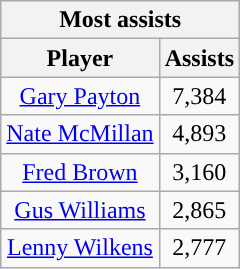<table class="wikitable sortable" style="text-align:center">
<tr>
<th colspan="2" style="text-align:center; ">Most assists</th>
</tr>
<tr>
<th style="text-align:center; ">Player</th>
<th style="text-align:center; ">Assists</th>
</tr>
<tr>
<td><a href='#'>Gary Payton</a></td>
<td>7,384</td>
</tr>
<tr>
<td><a href='#'>Nate McMillan</a></td>
<td>4,893</td>
</tr>
<tr>
<td><a href='#'>Fred Brown</a></td>
<td>3,160</td>
</tr>
<tr>
<td><a href='#'>Gus Williams</a></td>
<td>2,865</td>
</tr>
<tr>
<td><a href='#'>Lenny Wilkens</a></td>
<td>2,777</td>
</tr>
</table>
